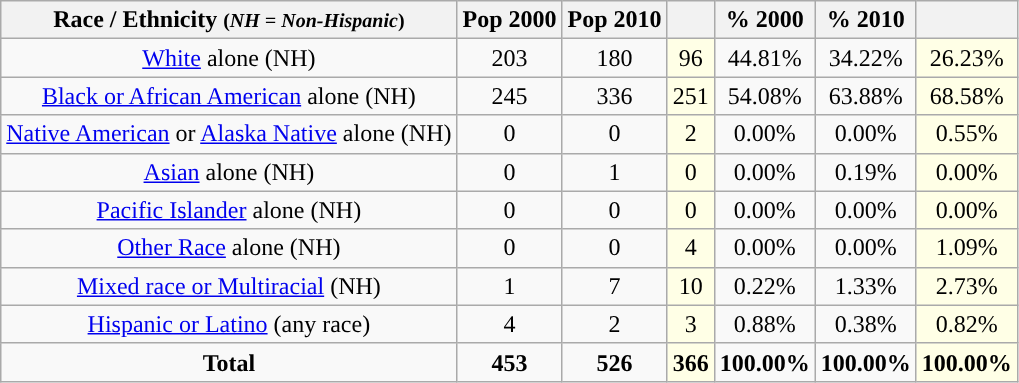<table class="wikitable" style="text-align:center;">
<tr>
<th>Race / Ethnicity <small>(<em>NH = Non-Hispanic</em>)</small></th>
<th>Pop 2000</th>
<th>Pop 2010</th>
<th></th>
<th>% 2000</th>
<th>% 2010</th>
<th></th>
</tr>
<tr>
<td><a href='#'>White</a> alone (NH)</td>
<td>203</td>
<td>180</td>
<td style='background: #ffffe6;'>96</td>
<td>44.81%</td>
<td>34.22%</td>
<td style='background: #ffffe6;'>26.23%</td>
</tr>
<tr>
<td><a href='#'>Black or African American</a> alone (NH)</td>
<td>245</td>
<td>336</td>
<td style='background: #ffffe6;'>251</td>
<td>54.08%</td>
<td>63.88%</td>
<td style='background: #ffffe6;'>68.58%</td>
</tr>
<tr>
<td><a href='#'>Native American</a> or <a href='#'>Alaska Native</a> alone (NH)</td>
<td>0</td>
<td>0</td>
<td style='background: #ffffe6;'>2</td>
<td>0.00%</td>
<td>0.00%</td>
<td style='background: #ffffe6;'>0.55%</td>
</tr>
<tr>
<td><a href='#'>Asian</a> alone (NH)</td>
<td>0</td>
<td>1</td>
<td style='background: #ffffe6;'>0</td>
<td>0.00%</td>
<td>0.19%</td>
<td style='background: #ffffe6;'>0.00%</td>
</tr>
<tr>
<td><a href='#'>Pacific Islander</a> alone (NH)</td>
<td>0</td>
<td>0</td>
<td style='background: #ffffe6;'>0</td>
<td>0.00%</td>
<td>0.00%</td>
<td style='background: #ffffe6;'>0.00%</td>
</tr>
<tr>
<td><a href='#'>Other Race</a> alone (NH)</td>
<td>0</td>
<td>0</td>
<td style='background: #ffffe6;'>4</td>
<td>0.00%</td>
<td>0.00%</td>
<td style='background: #ffffe6;'>1.09%</td>
</tr>
<tr>
<td><a href='#'>Mixed race or Multiracial</a> (NH)</td>
<td>1</td>
<td>7</td>
<td style='background: #ffffe6;'>10</td>
<td>0.22%</td>
<td>1.33%</td>
<td style='background: #ffffe6;'>2.73%</td>
</tr>
<tr>
<td><a href='#'>Hispanic or Latino</a> (any race)</td>
<td>4</td>
<td>2</td>
<td style='background: #ffffe6;'>3</td>
<td>0.88%</td>
<td>0.38%</td>
<td style='background: #ffffe6;'>0.82%</td>
</tr>
<tr>
<td><strong>Total</strong></td>
<td><strong>453</strong></td>
<td><strong>526</strong></td>
<td style='background: #ffffe6;'><strong>366</strong></td>
<td><strong>100.00%</strong></td>
<td><strong>100.00%</strong></td>
<td style='background: #ffffe6;'><strong>100.00%</strong></td>
</tr>
</table>
